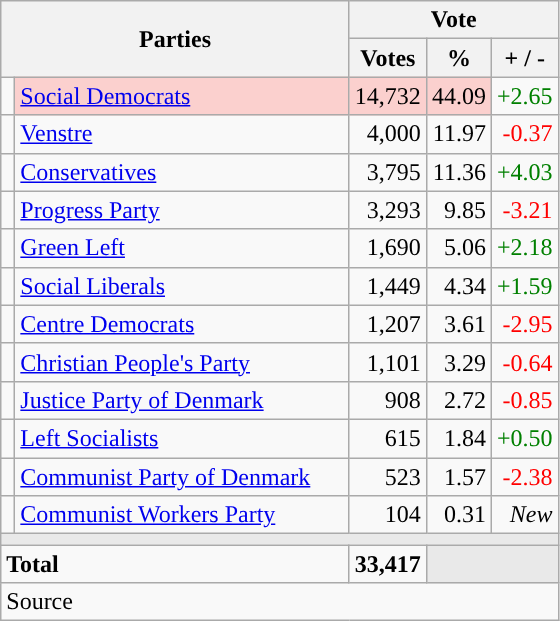<table class="wikitable" style="text-align:right;">
<tr>
<th style="text-align:centre;" rowspan="2" colspan="2" width="225">Parties</th>
<th colspan="3">Vote</th>
</tr>
<tr>
<th width="15">Votes</th>
<th width="15">%</th>
<th width="15">+ / -</th>
</tr>
<tr>
<td width="2" style="color:inherit;background:"></td>
<td bgcolor=#fbd0ce  align="left"><a href='#'>Social Democrats</a></td>
<td bgcolor=#fbd0ce>14,732</td>
<td bgcolor=#fbd0ce>44.09</td>
<td style=color:green;>+2.65</td>
</tr>
<tr>
<td width="2" style="color:inherit;background:"></td>
<td align="left"><a href='#'>Venstre</a></td>
<td>4,000</td>
<td>11.97</td>
<td style=color:red;>-0.37</td>
</tr>
<tr>
<td width="2" style="color:inherit;background:"></td>
<td align="left"><a href='#'>Conservatives</a></td>
<td>3,795</td>
<td>11.36</td>
<td style=color:green;>+4.03</td>
</tr>
<tr>
<td width="2" style="color:inherit;background:"></td>
<td align="left"><a href='#'>Progress Party</a></td>
<td>3,293</td>
<td>9.85</td>
<td style=color:red;>-3.21</td>
</tr>
<tr>
<td width="2" style="color:inherit;background:"></td>
<td align="left"><a href='#'>Green Left</a></td>
<td>1,690</td>
<td>5.06</td>
<td style=color:green;>+2.18</td>
</tr>
<tr>
<td width="2" style="color:inherit;background:"></td>
<td align="left"><a href='#'>Social Liberals</a></td>
<td>1,449</td>
<td>4.34</td>
<td style=color:green;>+1.59</td>
</tr>
<tr>
<td width="2" style="color:inherit;background:"></td>
<td align="left"><a href='#'>Centre Democrats</a></td>
<td>1,207</td>
<td>3.61</td>
<td style=color:red;>-2.95</td>
</tr>
<tr>
<td width="2" style="color:inherit;background:"></td>
<td align="left"><a href='#'>Christian People's Party</a></td>
<td>1,101</td>
<td>3.29</td>
<td style=color:red;>-0.64</td>
</tr>
<tr>
<td width="2" style="color:inherit;background:"></td>
<td align="left"><a href='#'>Justice Party of Denmark</a></td>
<td>908</td>
<td>2.72</td>
<td style=color:red;>-0.85</td>
</tr>
<tr>
<td width="2" style="color:inherit;background:"></td>
<td align="left"><a href='#'>Left Socialists</a></td>
<td>615</td>
<td>1.84</td>
<td style=color:green;>+0.50</td>
</tr>
<tr>
<td width="2" style="color:inherit;background:"></td>
<td align="left"><a href='#'>Communist Party of Denmark</a></td>
<td>523</td>
<td>1.57</td>
<td style=color:red;>-2.38</td>
</tr>
<tr>
<td width="2" style="color:inherit;background:"></td>
<td align="left"><a href='#'>Communist Workers Party</a></td>
<td>104</td>
<td>0.31</td>
<td><em>New</em></td>
</tr>
<tr>
<td colspan="7" bgcolor="#E9E9E9"></td>
</tr>
<tr>
<td align="left" colspan="2"><strong>Total</strong></td>
<td><strong>33,417</strong></td>
<td bgcolor="#E9E9E9" colspan="2"></td>
</tr>
<tr>
<td align="left" colspan="6">Source</td>
</tr>
</table>
